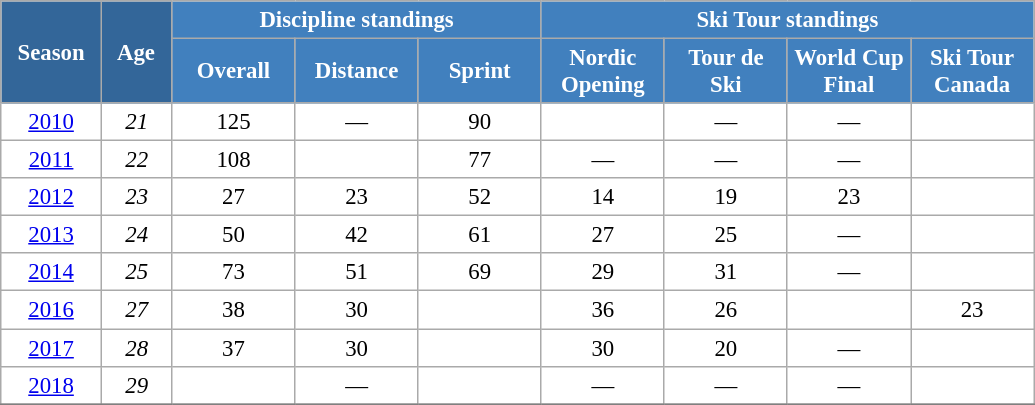<table class="wikitable" style="font-size:95%; text-align:center; border:grey solid 1px; border-collapse:collapse; background:#ffffff;">
<tr>
<th style="background-color:#369; color:white; width:60px;" rowspan="2"> Season </th>
<th style="background-color:#369; color:white; width:40px;" rowspan="2"> Age </th>
<th style="background-color:#4180be; color:white;" colspan="3">Discipline standings</th>
<th style="background-color:#4180be; color:white;" colspan="4">Ski Tour standings</th>
</tr>
<tr>
<th style="background-color:#4180be; color:white; width:75px;">Overall</th>
<th style="background-color:#4180be; color:white; width:75px;">Distance</th>
<th style="background-color:#4180be; color:white; width:75px;">Sprint</th>
<th style="background-color:#4180be; color:white; width:75px;">Nordic<br>Opening</th>
<th style="background-color:#4180be; color:white; width:75px;">Tour de<br>Ski</th>
<th style="background-color:#4180be; color:white; width:75px;">World Cup<br>Final</th>
<th style="background-color:#4180be; color:white; width:75px;">Ski Tour<br>Canada</th>
</tr>
<tr>
<td><a href='#'>2010</a></td>
<td><em>21</em></td>
<td>125</td>
<td>—</td>
<td>90</td>
<td></td>
<td>—</td>
<td>—</td>
<td></td>
</tr>
<tr>
<td><a href='#'>2011</a></td>
<td><em>22</em></td>
<td>108</td>
<td></td>
<td>77</td>
<td>—</td>
<td>—</td>
<td>—</td>
<td></td>
</tr>
<tr>
<td><a href='#'>2012</a></td>
<td><em>23</em></td>
<td>27</td>
<td>23</td>
<td>52</td>
<td>14</td>
<td>19</td>
<td>23</td>
<td></td>
</tr>
<tr>
<td><a href='#'>2013</a></td>
<td><em>24</em></td>
<td>50</td>
<td>42</td>
<td>61</td>
<td>27</td>
<td>25</td>
<td>—</td>
<td></td>
</tr>
<tr>
<td><a href='#'>2014</a></td>
<td><em>25</em></td>
<td>73</td>
<td>51</td>
<td>69</td>
<td>29</td>
<td>31</td>
<td>—</td>
<td></td>
</tr>
<tr>
<td><a href='#'>2016</a></td>
<td><em>27</em></td>
<td>38</td>
<td>30</td>
<td></td>
<td>36</td>
<td>26</td>
<td></td>
<td>23</td>
</tr>
<tr>
<td><a href='#'>2017</a></td>
<td><em>28</em></td>
<td>37</td>
<td>30</td>
<td></td>
<td>30</td>
<td>20</td>
<td>—</td>
<td></td>
</tr>
<tr>
<td><a href='#'>2018</a></td>
<td><em>29</em></td>
<td></td>
<td>—</td>
<td></td>
<td>—</td>
<td>—</td>
<td>—</td>
<td></td>
</tr>
<tr>
</tr>
</table>
